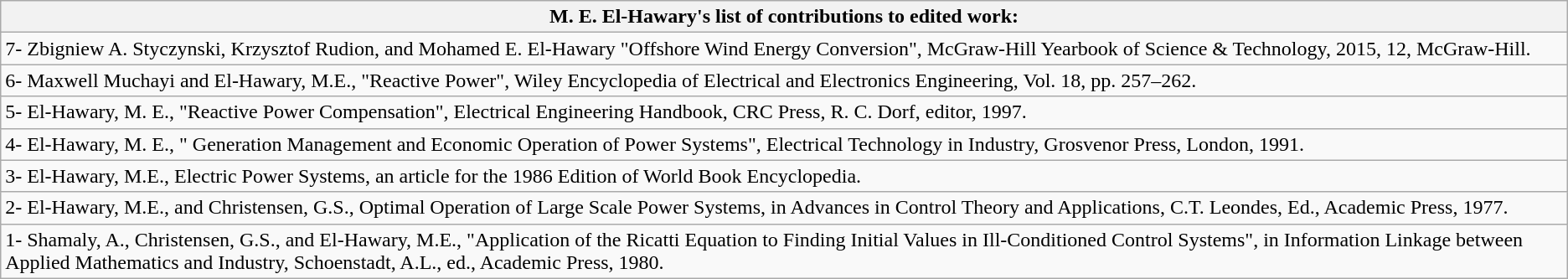<table class="wikitable collapsible autocollapse">
<tr>
<th>M. E. El-Hawary's list of contributions to edited work:</th>
</tr>
<tr>
<td>7- Zbigniew A. Styczynski, Krzysztof Rudion, and Mohamed E. El-Hawary "Offshore Wind Energy Conversion", McGraw-Hill Yearbook of Science & Technology, 2015, 12, McGraw-Hill.</td>
</tr>
<tr>
<td>6- Maxwell Muchayi and El-Hawary, M.E., "Reactive Power", Wiley Encyclopedia of Electrical and Electronics Engineering, Vol. 18, pp. 257–262.</td>
</tr>
<tr>
<td>5- El-Hawary, M. E., "Reactive Power Compensation", Electrical Engineering Handbook, CRC Press, R. C. Dorf, editor, 1997.</td>
</tr>
<tr>
<td>4- El-Hawary, M. E., " Generation Management and Economic Operation of Power  Systems", Electrical Technology in Industry, Grosvenor Press, London, 1991.</td>
</tr>
<tr>
<td>3- El-Hawary, M.E., Electric Power Systems, an article for the 1986 Edition of World Book Encyclopedia.</td>
</tr>
<tr>
<td>2- El-Hawary, M.E., and Christensen, G.S., Optimal Operation of Large Scale Power Systems, in Advances in Control Theory and Applications, C.T. Leondes, Ed., Academic Press, 1977.</td>
</tr>
<tr>
<td>1- Shamaly, A., Christensen, G.S., and El-Hawary, M.E., "Application of the  Ricatti Equation to Finding Initial Values in Ill-Conditioned Control Systems", in Information Linkage between Applied Mathematics and Industry, Schoenstadt, A.L., ed., Academic Press, 1980.</td>
</tr>
</table>
